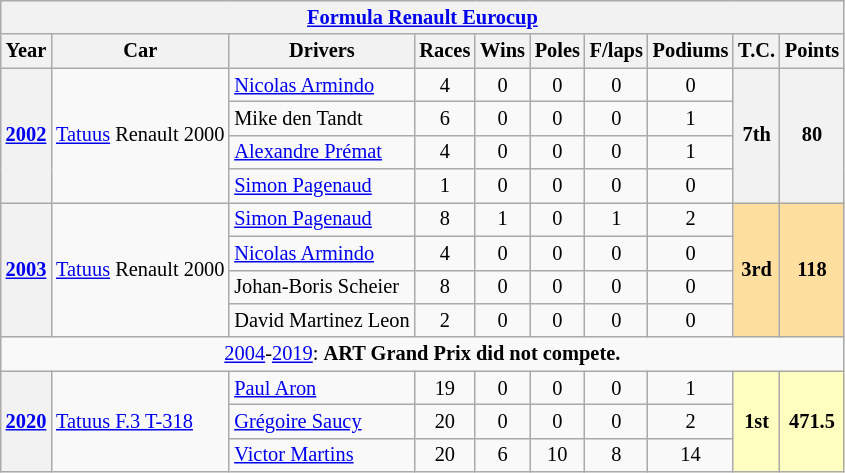<table class="wikitable" style="font-size:85%; text-align:center">
<tr>
<th colspan=11><a href='#'>Formula Renault Eurocup</a></th>
</tr>
<tr>
<th>Year</th>
<th>Car</th>
<th>Drivers</th>
<th>Races</th>
<th>Wins</th>
<th>Poles</th>
<th>F/laps</th>
<th>Podiums</th>
<th>T.C.</th>
<th>Points</th>
</tr>
<tr>
<th rowspan=4><a href='#'>2002</a></th>
<td rowspan=4 align=left><a href='#'>Tatuus</a> Renault 2000</td>
<td align=left> <a href='#'>Nicolas Armindo</a></td>
<td>4</td>
<td>0</td>
<td>0</td>
<td>0</td>
<td>0</td>
<th rowspan=4>7th</th>
<th rowspan=4>80</th>
</tr>
<tr>
<td align=left> Mike den Tandt</td>
<td>6</td>
<td>0</td>
<td>0</td>
<td>0</td>
<td>1</td>
</tr>
<tr>
<td align=left> <a href='#'>Alexandre Prémat</a></td>
<td>4</td>
<td>0</td>
<td>0</td>
<td>0</td>
<td>1</td>
</tr>
<tr>
<td align=left> <a href='#'>Simon Pagenaud</a></td>
<td>1</td>
<td>0</td>
<td>0</td>
<td>0</td>
<td>0</td>
</tr>
<tr>
<th rowspan=4><a href='#'>2003</a></th>
<td rowspan=4 align=left><a href='#'>Tatuus</a> Renault 2000</td>
<td align=left> <a href='#'>Simon Pagenaud</a></td>
<td>8</td>
<td>1</td>
<td>0</td>
<td>1</td>
<td>2</td>
<td rowspan=4 style="background:#FFDF9F;"><strong>3rd</strong></td>
<td rowspan=4 style="background:#FFDF9F;"><strong>118</strong></td>
</tr>
<tr>
<td align=left> <a href='#'>Nicolas Armindo</a></td>
<td>4</td>
<td>0</td>
<td>0</td>
<td>0</td>
<td>0</td>
</tr>
<tr>
<td align=left> Johan-Boris Scheier</td>
<td>8</td>
<td>0</td>
<td>0</td>
<td>0</td>
<td>0</td>
</tr>
<tr>
<td align=left> David Martinez Leon</td>
<td>2</td>
<td>0</td>
<td>0</td>
<td>0</td>
<td>0</td>
</tr>
<tr>
<td colspan=11><a href='#'>2004</a>-<a href='#'>2019</a>: <strong>ART Grand Prix did not compete.</strong></td>
</tr>
<tr>
<th rowspan=3><a href='#'>2020</a></th>
<td rowspan=3 align=left><a href='#'>Tatuus F.3 T-318</a></td>
<td align=left> <a href='#'>Paul Aron</a></td>
<td>19</td>
<td>0</td>
<td>0</td>
<td>0</td>
<td>1</td>
<td rowspan=3 style="background:#FFFFBF;"><strong>1st</strong></td>
<td rowspan=3 style="background:#FFFFBF;"><strong>471.5</strong></td>
</tr>
<tr>
<td align=left> <a href='#'>Grégoire Saucy</a></td>
<td>20</td>
<td>0</td>
<td>0</td>
<td>0</td>
<td>2</td>
</tr>
<tr>
<td align=left> <a href='#'>Victor Martins</a></td>
<td>20</td>
<td>6</td>
<td>10</td>
<td>8</td>
<td>14</td>
</tr>
</table>
